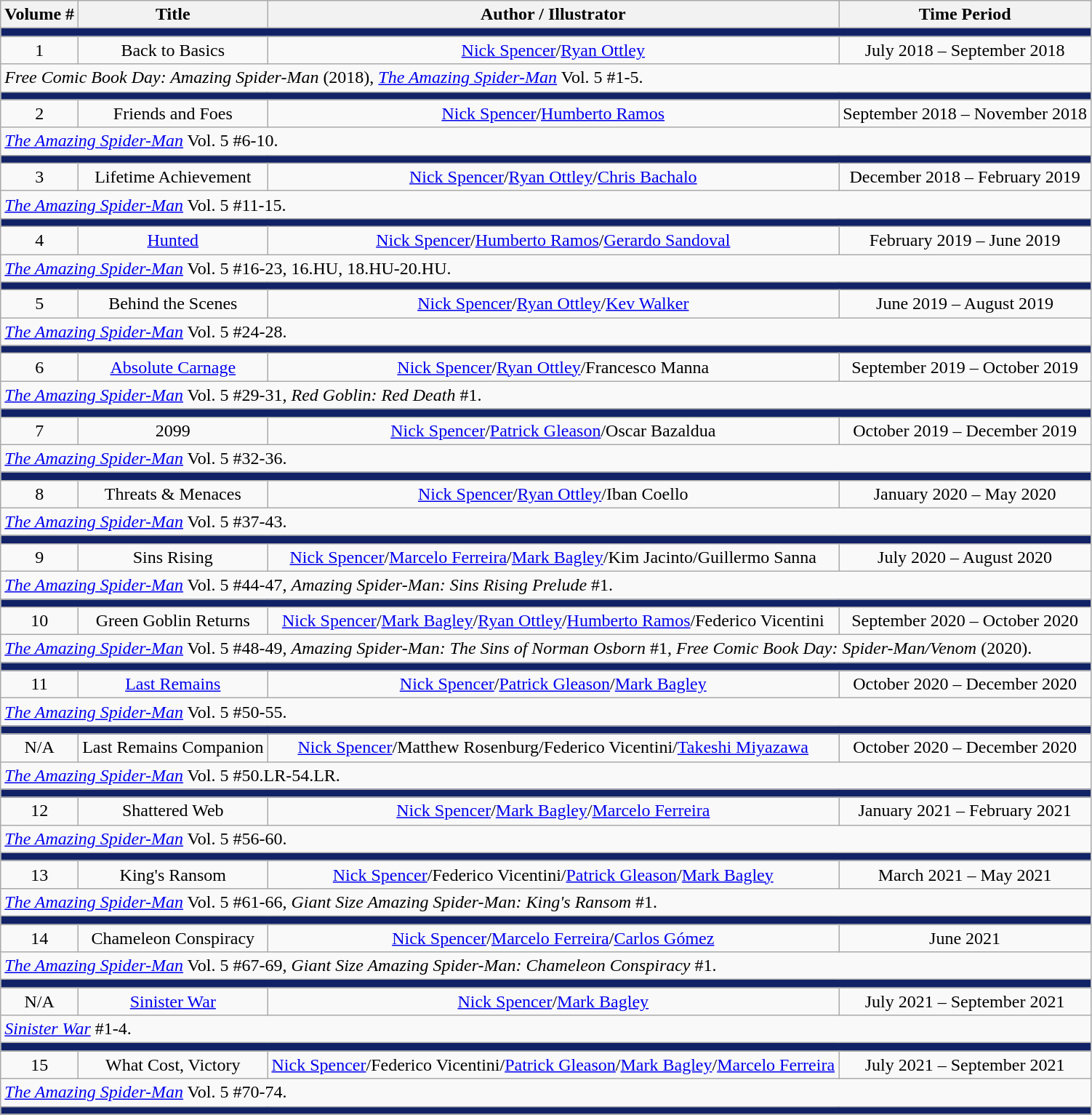<table class="wikitable">
<tr>
<th>Volume #</th>
<th>Title</th>
<th>Author / Illustrator</th>
<th>Time Period</th>
</tr>
<tr>
<td colspan="6" bgcolor="#112266"></td>
</tr>
<tr>
<td align="center">1</td>
<td align="center">Back to Basics</td>
<td align="center"><a href='#'>Nick Spencer</a>/<a href='#'>Ryan Ottley</a></td>
<td align="center">July 2018 – September 2018</td>
</tr>
<tr>
<td colspan="6"><em>Free Comic Book Day: Amazing Spider-Man</em> (2018), <em><a href='#'>The Amazing Spider-Man</a></em> Vol. 5 #1-5.</td>
</tr>
<tr>
<td colspan="6" bgcolor="#112266"></td>
</tr>
<tr>
<td align="center">2</td>
<td align="center">Friends and Foes</td>
<td align="center"><a href='#'>Nick Spencer</a>/<a href='#'>Humberto Ramos</a></td>
<td align="center">September 2018 – November 2018</td>
</tr>
<tr>
<td colspan="6"><em><a href='#'>The Amazing Spider-Man</a></em> Vol. 5 #6-10.</td>
</tr>
<tr>
<td colspan="6" bgcolor="#112266"></td>
</tr>
<tr>
<td align="center">3</td>
<td align="center">Lifetime Achievement</td>
<td align="center"><a href='#'>Nick Spencer</a>/<a href='#'>Ryan Ottley</a>/<a href='#'>Chris Bachalo</a></td>
<td align="center">December 2018 – February 2019</td>
</tr>
<tr>
<td colspan="6"><em><a href='#'>The Amazing Spider-Man</a></em> Vol. 5 #11-15.</td>
</tr>
<tr>
<td colspan="6" bgcolor="#112266"></td>
</tr>
<tr>
<td align="center">4</td>
<td align="center"><a href='#'>Hunted</a></td>
<td align="center"><a href='#'>Nick Spencer</a>/<a href='#'>Humberto Ramos</a>/<a href='#'>Gerardo Sandoval</a></td>
<td align="center">February 2019 – June 2019</td>
</tr>
<tr>
<td colspan="6"><em><a href='#'>The Amazing Spider-Man</a></em> Vol. 5 #16-23, 16.HU, 18.HU-20.HU.</td>
</tr>
<tr>
<td colspan="6" bgcolor="#112266"></td>
</tr>
<tr>
<td align="center">5</td>
<td align="center">Behind the Scenes</td>
<td align="center"><a href='#'>Nick Spencer</a>/<a href='#'>Ryan Ottley</a>/<a href='#'>Kev Walker</a></td>
<td align="center">June 2019 – August 2019</td>
</tr>
<tr>
<td colspan="6"><em><a href='#'>The Amazing Spider-Man</a></em> Vol. 5 #24-28.</td>
</tr>
<tr>
<td colspan="6" bgcolor="#112266"></td>
</tr>
<tr>
<td align="center">6</td>
<td align="center"><a href='#'>Absolute Carnage</a></td>
<td align="center"><a href='#'>Nick Spencer</a>/<a href='#'>Ryan Ottley</a>/Francesco Manna</td>
<td align="center">September 2019 – October 2019</td>
</tr>
<tr>
<td colspan="6"><em><a href='#'>The Amazing Spider-Man</a></em> Vol. 5 #29-31, <em>Red Goblin: Red Death</em> #1.</td>
</tr>
<tr>
<td colspan="6" bgcolor="#112266"></td>
</tr>
<tr>
<td align="center">7</td>
<td align="center">2099</td>
<td align="center"><a href='#'>Nick Spencer</a>/<a href='#'>Patrick Gleason</a>/Oscar Bazaldua</td>
<td align="center">October 2019 – December 2019</td>
</tr>
<tr>
<td colspan="6"><em><a href='#'>The Amazing Spider-Man</a></em> Vol. 5 #32-36.</td>
</tr>
<tr>
<td colspan="6" bgcolor="#112266"></td>
</tr>
<tr>
<td align="center">8</td>
<td align="center">Threats & Menaces</td>
<td align="center"><a href='#'>Nick Spencer</a>/<a href='#'>Ryan Ottley</a>/Iban Coello</td>
<td align="center">January 2020 – May 2020</td>
</tr>
<tr>
<td colspan="6"><em><a href='#'>The Amazing Spider-Man</a></em> Vol. 5 #37-43.</td>
</tr>
<tr>
<td colspan="6" bgcolor="#112266"></td>
</tr>
<tr>
<td align="center">9</td>
<td align="center">Sins Rising</td>
<td align="center"><a href='#'>Nick Spencer</a>/<a href='#'>Marcelo Ferreira</a>/<a href='#'>Mark Bagley</a>/Kim Jacinto/Guillermo Sanna</td>
<td align="center">July 2020 – August 2020</td>
</tr>
<tr>
<td colspan="6"><em><a href='#'>The Amazing Spider-Man</a></em> Vol. 5 #44-47, <em>Amazing Spider-Man: Sins Rising Prelude</em> #1.</td>
</tr>
<tr>
<td colspan="6" bgcolor="#112266"></td>
</tr>
<tr>
<td align="center">10</td>
<td align="center">Green Goblin Returns</td>
<td align="center"><a href='#'>Nick Spencer</a>/<a href='#'>Mark Bagley</a>/<a href='#'>Ryan Ottley</a>/<a href='#'>Humberto Ramos</a>/Federico Vicentini</td>
<td align="center">September 2020 – October 2020</td>
</tr>
<tr>
<td colspan="6"><em><a href='#'>The Amazing Spider-Man</a></em> Vol. 5 #48-49, <em>Amazing Spider-Man: The Sins of Norman Osborn</em> #1, <em>Free Comic Book Day: Spider-Man/Venom</em> (2020).</td>
</tr>
<tr>
<td colspan="6" bgcolor="#112266"></td>
</tr>
<tr>
<td align="center">11</td>
<td align="center"><a href='#'>Last Remains</a></td>
<td align="center"><a href='#'>Nick Spencer</a>/<a href='#'>Patrick Gleason</a>/<a href='#'>Mark Bagley</a></td>
<td align="center">October 2020 – December 2020</td>
</tr>
<tr>
<td colspan="6"><em><a href='#'>The Amazing Spider-Man</a></em> Vol. 5 #50-55.</td>
</tr>
<tr>
<td colspan="6" bgcolor="#112266"></td>
</tr>
<tr>
<td align="center">N/A</td>
<td align="center">Last Remains Companion</td>
<td align="center"><a href='#'>Nick Spencer</a>/Matthew Rosenburg/Federico Vicentini/<a href='#'>Takeshi Miyazawa</a></td>
<td align="center">October 2020 – December 2020</td>
</tr>
<tr>
<td colspan="6"><em><a href='#'>The Amazing Spider-Man</a></em> Vol. 5 #50.LR-54.LR.</td>
</tr>
<tr>
<td colspan="6" bgcolor="#112266"></td>
</tr>
<tr>
<td align="center">12</td>
<td align="center">Shattered Web</td>
<td align="center"><a href='#'>Nick Spencer</a>/<a href='#'>Mark Bagley</a>/<a href='#'>Marcelo Ferreira</a></td>
<td align="center">January 2021 – February 2021</td>
</tr>
<tr>
<td colspan="6"><em><a href='#'>The Amazing Spider-Man</a></em> Vol. 5 #56-60.</td>
</tr>
<tr>
<td colspan="6" bgcolor="#112266"></td>
</tr>
<tr>
<td align="center">13</td>
<td align="center">King's Ransom</td>
<td align="center"><a href='#'>Nick Spencer</a>/Federico Vicentini/<a href='#'>Patrick Gleason</a>/<a href='#'>Mark Bagley</a></td>
<td align="center">March 2021 – May 2021</td>
</tr>
<tr>
<td colspan="6"><em><a href='#'>The Amazing Spider-Man</a></em> Vol. 5 #61-66, <em>Giant Size Amazing Spider-Man: King's Ransom</em> #1.</td>
</tr>
<tr>
<td colspan="6" bgcolor="#112266"></td>
</tr>
<tr>
<td align="center">14</td>
<td align="center">Chameleon Conspiracy</td>
<td align="center"><a href='#'>Nick Spencer</a>/<a href='#'>Marcelo Ferreira</a>/<a href='#'>Carlos Gómez</a></td>
<td align="center">June 2021</td>
</tr>
<tr>
<td colspan="6"><em><a href='#'>The Amazing Spider-Man</a></em> Vol. 5 #67-69, <em>Giant Size Amazing Spider-Man: Chameleon Conspiracy</em> #1.</td>
</tr>
<tr>
<td colspan="6" bgcolor="#112266"></td>
</tr>
<tr>
<td align="center">N/A</td>
<td align="center"><a href='#'>Sinister War</a></td>
<td align="center"><a href='#'>Nick Spencer</a>/<a href='#'>Mark Bagley</a></td>
<td align="center">July 2021 – September 2021</td>
</tr>
<tr>
<td colspan="6"><em><a href='#'>Sinister War</a></em> #1-4.</td>
</tr>
<tr>
<td colspan="6" bgcolor="#112266"></td>
</tr>
<tr>
<td align="center">15</td>
<td align="center">What Cost, Victory</td>
<td align="center"><a href='#'>Nick Spencer</a>/Federico Vicentini/<a href='#'>Patrick Gleason</a>/<a href='#'>Mark Bagley</a>/<a href='#'>Marcelo Ferreira</a></td>
<td align="center">July 2021 – September 2021</td>
</tr>
<tr>
<td colspan="6"><em><a href='#'>The Amazing Spider-Man</a></em> Vol. 5 #70-74.</td>
</tr>
<tr>
<td colspan="6" bgcolor="#112266"></td>
</tr>
<tr>
</tr>
</table>
